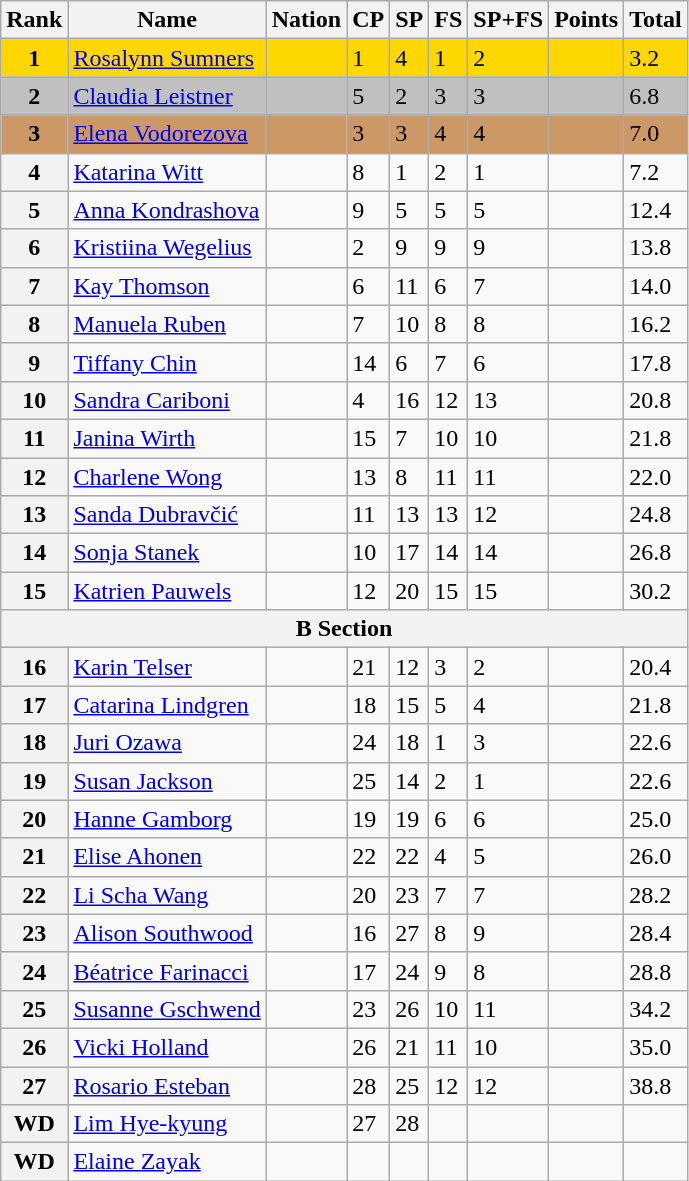<table class="wikitable">
<tr>
<th>Rank</th>
<th>Name</th>
<th>Nation</th>
<th>CP</th>
<th>SP</th>
<th>FS</th>
<th>SP+FS</th>
<th>Points</th>
<th>Total</th>
</tr>
<tr bgcolor=gold>
<td align=center><strong>1</strong></td>
<td><a href='#'>Rosalynn Sumners</a></td>
<td></td>
<td>1</td>
<td>4</td>
<td>1</td>
<td>2</td>
<td></td>
<td>3.2</td>
</tr>
<tr bgcolor=silver>
<td align=center><strong>2</strong></td>
<td><a href='#'>Claudia Leistner</a></td>
<td></td>
<td>5</td>
<td>2</td>
<td>3</td>
<td>3</td>
<td></td>
<td>6.8</td>
</tr>
<tr bgcolor=cc9966>
<td align=center><strong>3</strong></td>
<td><a href='#'>Elena Vodorezova</a></td>
<td></td>
<td>3</td>
<td>3</td>
<td>4</td>
<td>4</td>
<td></td>
<td>7.0</td>
</tr>
<tr>
<th>4</th>
<td><a href='#'>Katarina Witt</a></td>
<td></td>
<td>8</td>
<td>1</td>
<td>2</td>
<td>1</td>
<td></td>
<td>7.2</td>
</tr>
<tr>
<th>5</th>
<td><a href='#'>Anna Kondrashova</a></td>
<td></td>
<td>9</td>
<td>5</td>
<td>5</td>
<td>5</td>
<td></td>
<td>12.4</td>
</tr>
<tr>
<th>6</th>
<td><a href='#'>Kristiina Wegelius</a></td>
<td></td>
<td>2</td>
<td>9</td>
<td>9</td>
<td>9</td>
<td></td>
<td>13.8</td>
</tr>
<tr>
<th>7</th>
<td><a href='#'>Kay Thomson</a></td>
<td></td>
<td>6</td>
<td>11</td>
<td>6</td>
<td>7</td>
<td></td>
<td>14.0</td>
</tr>
<tr>
<th>8</th>
<td><a href='#'>Manuela Ruben</a></td>
<td></td>
<td>7</td>
<td>10</td>
<td>8</td>
<td>8</td>
<td></td>
<td>16.2</td>
</tr>
<tr>
<th>9</th>
<td><a href='#'>Tiffany Chin</a></td>
<td></td>
<td>14</td>
<td>6</td>
<td>7</td>
<td>6</td>
<td></td>
<td>17.8</td>
</tr>
<tr>
<th>10</th>
<td><a href='#'>Sandra Cariboni</a></td>
<td></td>
<td>4</td>
<td>16</td>
<td>12</td>
<td>13</td>
<td></td>
<td>20.8</td>
</tr>
<tr>
<th>11</th>
<td><a href='#'>Janina Wirth</a></td>
<td></td>
<td>15</td>
<td>7</td>
<td>10</td>
<td>10</td>
<td></td>
<td>21.8</td>
</tr>
<tr>
<th>12</th>
<td><a href='#'>Charlene Wong</a></td>
<td></td>
<td>13</td>
<td>8</td>
<td>11</td>
<td>11</td>
<td></td>
<td>22.0</td>
</tr>
<tr>
<th>13</th>
<td><a href='#'>Sanda Dubravčić</a></td>
<td></td>
<td>11</td>
<td>13</td>
<td>13</td>
<td>12</td>
<td></td>
<td>24.8</td>
</tr>
<tr>
<th>14</th>
<td><a href='#'>Sonja Stanek</a></td>
<td></td>
<td>10</td>
<td>17</td>
<td>14</td>
<td>14</td>
<td></td>
<td>26.8</td>
</tr>
<tr>
<th>15</th>
<td><a href='#'>Katrien Pauwels</a></td>
<td></td>
<td>12</td>
<td>20</td>
<td>15</td>
<td>15</td>
<td></td>
<td>30.2</td>
</tr>
<tr>
<th colspan=9>B Section</th>
</tr>
<tr>
<th>16</th>
<td><a href='#'>Karin Telser</a></td>
<td></td>
<td>21</td>
<td>12</td>
<td>3</td>
<td>2</td>
<td></td>
<td>20.4</td>
</tr>
<tr>
<th>17</th>
<td><a href='#'>Catarina Lindgren</a></td>
<td></td>
<td>18</td>
<td>15</td>
<td>5</td>
<td>4</td>
<td></td>
<td>21.8</td>
</tr>
<tr>
<th>18</th>
<td><a href='#'>Juri Ozawa</a></td>
<td></td>
<td>24</td>
<td>18</td>
<td>1</td>
<td>3</td>
<td></td>
<td>22.6</td>
</tr>
<tr>
<th>19</th>
<td><a href='#'>Susan Jackson</a></td>
<td></td>
<td>25</td>
<td>14</td>
<td>2</td>
<td>1</td>
<td></td>
<td>22.6</td>
</tr>
<tr>
<th>20</th>
<td><a href='#'>Hanne Gamborg</a></td>
<td></td>
<td>19</td>
<td>19</td>
<td>6</td>
<td>6</td>
<td></td>
<td>25.0</td>
</tr>
<tr>
<th>21</th>
<td><a href='#'>Elise Ahonen</a></td>
<td></td>
<td>22</td>
<td>22</td>
<td>4</td>
<td>5</td>
<td></td>
<td>26.0</td>
</tr>
<tr>
<th>22</th>
<td><a href='#'>Li Scha Wang</a></td>
<td></td>
<td>20</td>
<td>23</td>
<td>7</td>
<td>7</td>
<td></td>
<td>28.2</td>
</tr>
<tr>
<th>23</th>
<td><a href='#'>Alison Southwood</a></td>
<td></td>
<td>16</td>
<td>27</td>
<td>8</td>
<td>9</td>
<td></td>
<td>28.4</td>
</tr>
<tr>
<th>24</th>
<td><a href='#'>Béatrice Farinacci</a></td>
<td></td>
<td>17</td>
<td>24</td>
<td>9</td>
<td>8</td>
<td></td>
<td>28.8</td>
</tr>
<tr>
<th>25</th>
<td><a href='#'>Susanne Gschwend</a></td>
<td></td>
<td>23</td>
<td>26</td>
<td>10</td>
<td>11</td>
<td></td>
<td>34.2</td>
</tr>
<tr>
<th>26</th>
<td><a href='#'>Vicki Holland</a></td>
<td></td>
<td>26</td>
<td>21</td>
<td>11</td>
<td>10</td>
<td></td>
<td>35.0</td>
</tr>
<tr>
<th>27</th>
<td><a href='#'>Rosario Esteban</a></td>
<td></td>
<td>28</td>
<td>25</td>
<td>12</td>
<td>12</td>
<td></td>
<td>38.8</td>
</tr>
<tr>
<th>WD</th>
<td><a href='#'>Lim Hye-kyung</a></td>
<td></td>
<td>27</td>
<td>28</td>
<td></td>
<td></td>
<td></td>
<td></td>
</tr>
<tr>
<th>WD</th>
<td><a href='#'>Elaine Zayak</a></td>
<td></td>
<td></td>
<td></td>
<td></td>
<td></td>
<td></td>
<td></td>
</tr>
</table>
